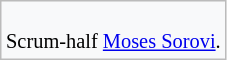<table style="float:left; margin:0.1em 0.5em 1.5em 0; border:1px solid #bbb; background-color:#f8f9fa;">
<tr style="font-size:85%; padding:5px 1px;">
<td style="vertical-align: top;"><br>Scrum-half <a href='#'>Moses Sorovi</a>.</td>
</tr>
</table>
